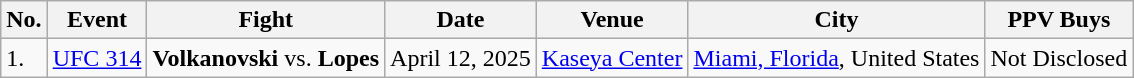<table class="wikitable">
<tr>
<th>No.</th>
<th>Event</th>
<th>Fight</th>
<th>Date</th>
<th>Venue</th>
<th>City</th>
<th>PPV Buys</th>
</tr>
<tr>
<td>1.</td>
<td><a href='#'>UFC 314</a></td>
<td><strong>Volkanovski</strong> vs. <strong>Lopes</strong></td>
<td>April 12, 2025</td>
<td><a href='#'>Kaseya Center</a></td>
<td><a href='#'>Miami, Florida</a>, United States</td>
<td>Not Disclosed</td>
</tr>
</table>
